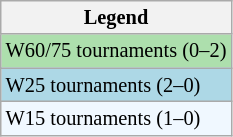<table class=wikitable style="font-size:85%">
<tr>
<th>Legend</th>
</tr>
<tr style="background:#addfad;">
<td>W60/75 tournaments (0–2)</td>
</tr>
<tr style="background:lightblue;">
<td>W25 tournaments (2–0)</td>
</tr>
<tr style="background:#f0f8ff;">
<td>W15 tournaments (1–0)</td>
</tr>
</table>
